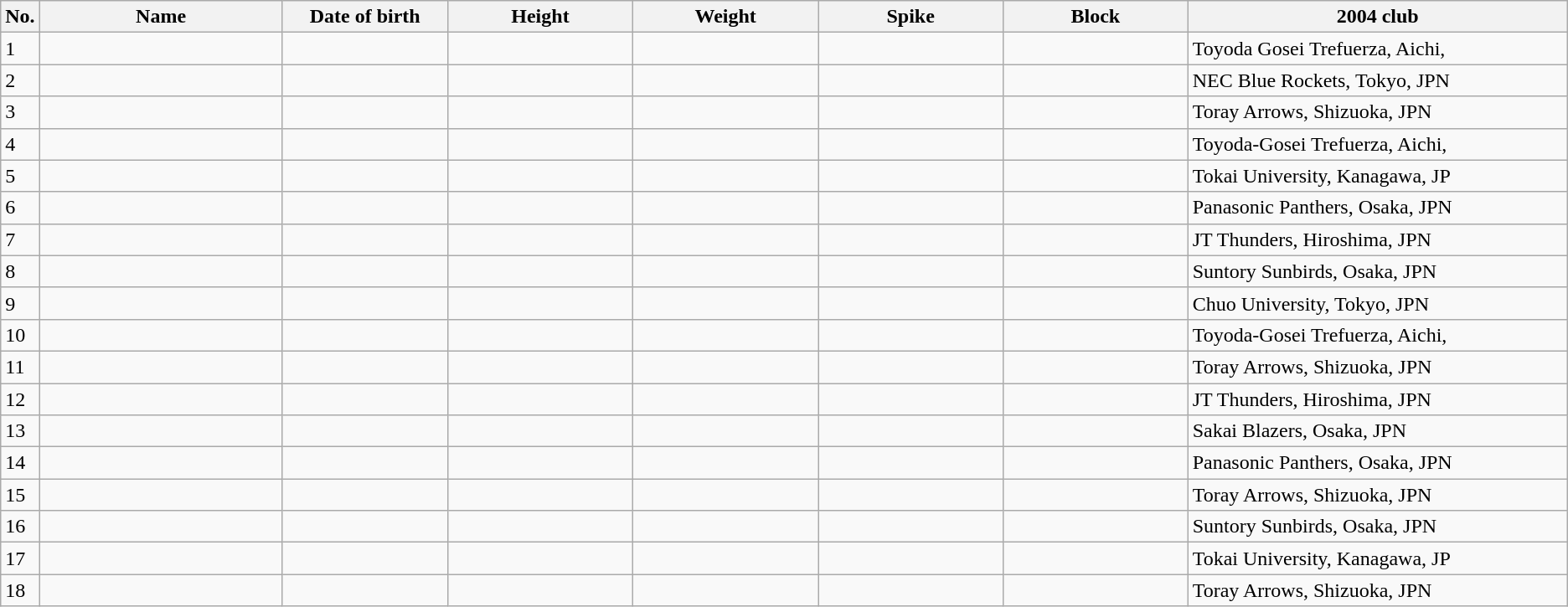<table class="wikitable sortable" style=font-size:100%; text-align:center;>
<tr>
<th>No.</th>
<th style=width:12em>Name</th>
<th style=width:8em>Date of birth</th>
<th style=width:9em>Height</th>
<th style=width:9em>Weight</th>
<th style=width:9em>Spike</th>
<th style=width:9em>Block</th>
<th style=width:19em>2004 club</th>
</tr>
<tr>
<td>1</td>
<td align=left></td>
<td align=right></td>
<td></td>
<td></td>
<td></td>
<td></td>
<td align=left>Toyoda Gosei Trefuerza, Aichi,</td>
</tr>
<tr>
<td>2</td>
<td align=left></td>
<td align=right></td>
<td></td>
<td></td>
<td></td>
<td></td>
<td align=left>NEC Blue Rockets, Tokyo, JPN</td>
</tr>
<tr>
<td>3</td>
<td align=left></td>
<td align=right></td>
<td></td>
<td></td>
<td></td>
<td></td>
<td align=left>Toray Arrows, Shizuoka, JPN</td>
</tr>
<tr>
<td>4</td>
<td align=left></td>
<td align=right></td>
<td></td>
<td></td>
<td></td>
<td></td>
<td align=left>Toyoda-Gosei Trefuerza, Aichi,</td>
</tr>
<tr>
<td>5</td>
<td align=left></td>
<td align=right></td>
<td></td>
<td></td>
<td></td>
<td></td>
<td align=left>Tokai University, Kanagawa, JP</td>
</tr>
<tr>
<td>6</td>
<td align=left></td>
<td align=right></td>
<td></td>
<td></td>
<td></td>
<td></td>
<td align=left>Panasonic Panthers, Osaka, JPN</td>
</tr>
<tr>
<td>7</td>
<td align=left></td>
<td align=right></td>
<td></td>
<td></td>
<td></td>
<td></td>
<td align=left>JT Thunders, Hiroshima, JPN</td>
</tr>
<tr>
<td>8</td>
<td align=left></td>
<td align=right></td>
<td></td>
<td></td>
<td></td>
<td></td>
<td align=left>Suntory Sunbirds, Osaka, JPN</td>
</tr>
<tr>
<td>9</td>
<td align=left></td>
<td align=right></td>
<td></td>
<td></td>
<td></td>
<td></td>
<td align=left>Chuo University, Tokyo, JPN</td>
</tr>
<tr>
<td>10</td>
<td align=left></td>
<td align=right></td>
<td></td>
<td></td>
<td></td>
<td></td>
<td align=left>Toyoda-Gosei Trefuerza, Aichi,</td>
</tr>
<tr>
<td>11</td>
<td align=left></td>
<td align=right></td>
<td></td>
<td></td>
<td></td>
<td></td>
<td align=left>Toray Arrows, Shizuoka, JPN</td>
</tr>
<tr>
<td>12</td>
<td align=left></td>
<td align=right></td>
<td></td>
<td></td>
<td></td>
<td></td>
<td align=left>JT Thunders, Hiroshima, JPN</td>
</tr>
<tr>
<td>13</td>
<td align=left></td>
<td align=right></td>
<td></td>
<td></td>
<td></td>
<td></td>
<td align=left>Sakai Blazers, Osaka, JPN</td>
</tr>
<tr>
<td>14</td>
<td align=left></td>
<td align=right></td>
<td></td>
<td></td>
<td></td>
<td></td>
<td align=left>Panasonic Panthers, Osaka, JPN</td>
</tr>
<tr>
<td>15</td>
<td align=left></td>
<td align=right></td>
<td></td>
<td></td>
<td></td>
<td></td>
<td align=left>Toray Arrows, Shizuoka, JPN</td>
</tr>
<tr>
<td>16</td>
<td align=left></td>
<td align=right></td>
<td></td>
<td></td>
<td></td>
<td></td>
<td align=left>Suntory Sunbirds, Osaka, JPN</td>
</tr>
<tr>
<td>17</td>
<td align=left></td>
<td align=right></td>
<td></td>
<td></td>
<td></td>
<td></td>
<td align=left>Tokai University, Kanagawa, JP</td>
</tr>
<tr>
<td>18</td>
<td align=left></td>
<td align=right></td>
<td></td>
<td></td>
<td></td>
<td></td>
<td align=left>Toray Arrows, Shizuoka, JPN</td>
</tr>
</table>
